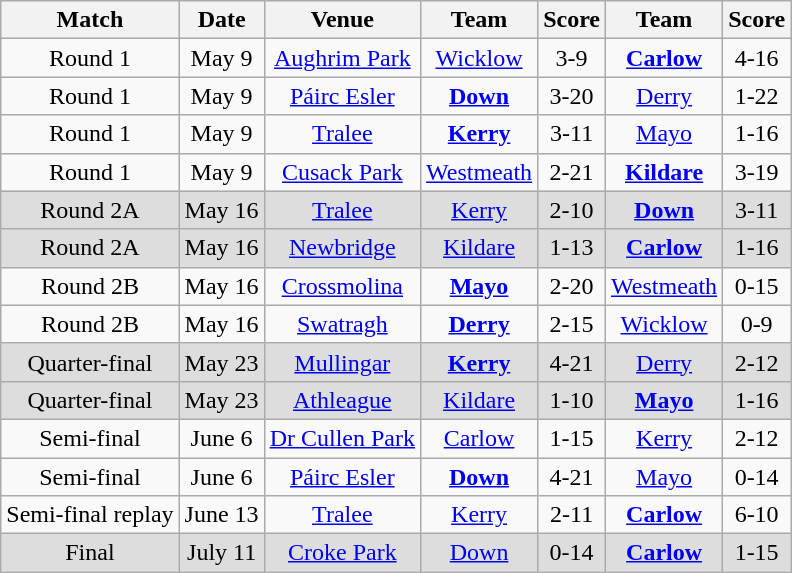<table class="wikitable">
<tr>
<th>Match</th>
<th>Date</th>
<th>Venue</th>
<th>Team</th>
<th>Score</th>
<th>Team</th>
<th>Score</th>
</tr>
<tr align="center">
<td>Round 1</td>
<td>May 9</td>
<td><a href='#'>Aughrim Park</a></td>
<td><a href='#'>Wicklow</a></td>
<td>3-9</td>
<td><strong><a href='#'>Carlow</a></strong></td>
<td>4-16</td>
</tr>
<tr align="center">
<td>Round 1</td>
<td>May 9</td>
<td><a href='#'>Páirc Esler</a></td>
<td><strong><a href='#'>Down</a></strong></td>
<td>3-20</td>
<td><a href='#'>Derry</a></td>
<td>1-22</td>
</tr>
<tr align="center">
<td>Round 1</td>
<td>May 9</td>
<td><a href='#'>Tralee</a></td>
<td><strong><a href='#'>Kerry</a></strong></td>
<td>3-11</td>
<td><a href='#'>Mayo</a></td>
<td>1-16</td>
</tr>
<tr align="center">
<td>Round 1</td>
<td>May 9</td>
<td><a href='#'>Cusack Park</a></td>
<td><a href='#'>Westmeath</a></td>
<td>2-21</td>
<td><strong><a href='#'>Kildare</a></strong></td>
<td>3-19</td>
</tr>
<tr align="center" style="background:#dddddd;">
<td>Round 2A</td>
<td>May 16</td>
<td><a href='#'>Tralee</a></td>
<td><a href='#'>Kerry</a></td>
<td>2-10</td>
<td><strong><a href='#'>Down</a></strong></td>
<td>3-11</td>
</tr>
<tr align="center" style="background:#dddddd;">
<td>Round 2A</td>
<td>May 16</td>
<td><a href='#'>Newbridge</a></td>
<td><a href='#'>Kildare</a></td>
<td>1-13</td>
<td><strong><a href='#'>Carlow</a></strong></td>
<td>1-16</td>
</tr>
<tr align="center">
<td>Round 2B</td>
<td>May 16</td>
<td><a href='#'>Crossmolina</a></td>
<td><strong><a href='#'>Mayo</a></strong></td>
<td>2-20</td>
<td><a href='#'>Westmeath</a></td>
<td>0-15</td>
</tr>
<tr align="center">
<td>Round 2B</td>
<td>May 16</td>
<td><a href='#'>Swatragh</a></td>
<td><strong><a href='#'>Derry</a></strong></td>
<td>2-15</td>
<td><a href='#'>Wicklow</a></td>
<td>0-9</td>
</tr>
<tr align="center" style="background:#dddddd;">
<td>Quarter-final</td>
<td>May 23</td>
<td><a href='#'>Mullingar</a></td>
<td><strong><a href='#'>Kerry</a></strong></td>
<td>4-21</td>
<td><a href='#'>Derry</a></td>
<td>2-12</td>
</tr>
<tr align="center" style="background:#dddddd;">
<td>Quarter-final</td>
<td>May 23</td>
<td><a href='#'>Athleague</a></td>
<td><a href='#'>Kildare</a></td>
<td>1-10</td>
<td><strong><a href='#'>Mayo</a></strong></td>
<td>1-16</td>
</tr>
<tr align="center">
<td>Semi-final</td>
<td>June 6</td>
<td><a href='#'>Dr Cullen Park</a></td>
<td><a href='#'>Carlow</a></td>
<td>1-15</td>
<td><a href='#'>Kerry</a></td>
<td>2-12</td>
</tr>
<tr align="center">
<td>Semi-final</td>
<td>June 6</td>
<td><a href='#'>Páirc Esler</a></td>
<td><strong><a href='#'>Down</a></strong></td>
<td>4-21</td>
<td><a href='#'>Mayo</a></td>
<td>0-14</td>
</tr>
<tr align="center">
<td>Semi-final replay</td>
<td>June 13</td>
<td><a href='#'>Tralee</a></td>
<td><a href='#'>Kerry</a></td>
<td>2-11</td>
<td><strong><a href='#'>Carlow</a></strong></td>
<td>6-10</td>
</tr>
<tr align="center" style="background:#dddddd;">
<td>Final</td>
<td>July 11</td>
<td><a href='#'>Croke Park</a></td>
<td><a href='#'>Down</a></td>
<td>0-14</td>
<td><strong><a href='#'>Carlow</a></strong></td>
<td>1-15</td>
</tr>
</table>
